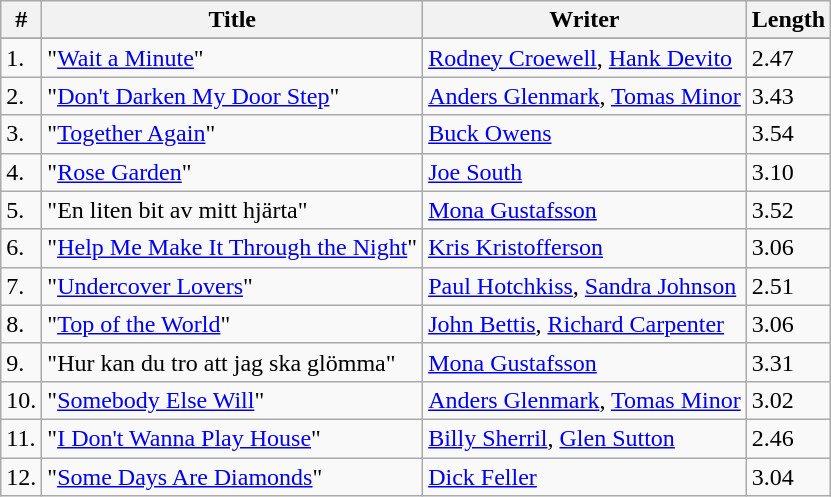<table class="wikitable">
<tr>
<th>#</th>
<th>Title</th>
<th>Writer</th>
<th>Length</th>
</tr>
<tr bgcolor="#ebf5ff">
</tr>
<tr>
<td>1.</td>
<td>"<a href='#'>Wait a Minute</a>"</td>
<td><a href='#'>Rodney Croewell</a>, <a href='#'>Hank Devito</a></td>
<td>2.47</td>
</tr>
<tr>
<td>2.</td>
<td>"<a href='#'>Don't Darken My Door Step</a>"</td>
<td><a href='#'>Anders Glenmark</a>, <a href='#'>Tomas Minor</a></td>
<td>3.43</td>
</tr>
<tr>
<td>3.</td>
<td>"<a href='#'>Together Again</a>"</td>
<td><a href='#'>Buck Owens</a></td>
<td>3.54</td>
</tr>
<tr>
<td>4.</td>
<td>"<a href='#'>Rose Garden</a>"</td>
<td><a href='#'>Joe South</a></td>
<td>3.10</td>
</tr>
<tr>
<td>5.</td>
<td>"En liten bit av mitt hjärta"</td>
<td><a href='#'>Mona Gustafsson</a></td>
<td>3.52</td>
</tr>
<tr>
<td>6.</td>
<td>"<a href='#'>Help Me Make It Through the Night</a>"</td>
<td><a href='#'>Kris Kristofferson</a></td>
<td>3.06</td>
</tr>
<tr>
<td>7.</td>
<td>"<a href='#'>Undercover Lovers</a>"</td>
<td><a href='#'>Paul Hotchkiss</a>, <a href='#'>Sandra Johnson</a></td>
<td>2.51</td>
</tr>
<tr>
<td>8.</td>
<td>"<a href='#'>Top of the World</a>"</td>
<td><a href='#'>John Bettis</a>, <a href='#'>Richard Carpenter</a></td>
<td>3.06</td>
</tr>
<tr>
<td>9.</td>
<td>"Hur kan du tro att jag ska glömma"</td>
<td><a href='#'>Mona Gustafsson</a></td>
<td>3.31</td>
</tr>
<tr>
<td>10.</td>
<td>"<a href='#'>Somebody Else Will</a>"</td>
<td><a href='#'>Anders Glenmark</a>, <a href='#'>Tomas Minor</a></td>
<td>3.02</td>
</tr>
<tr>
<td>11.</td>
<td>"<a href='#'>I Don't Wanna Play House</a>"</td>
<td><a href='#'>Billy Sherril</a>, <a href='#'>Glen Sutton</a></td>
<td>2.46</td>
</tr>
<tr>
<td>12.</td>
<td>"<a href='#'>Some Days Are Diamonds</a>"</td>
<td><a href='#'>Dick Feller</a></td>
<td>3.04</td>
</tr>
</table>
